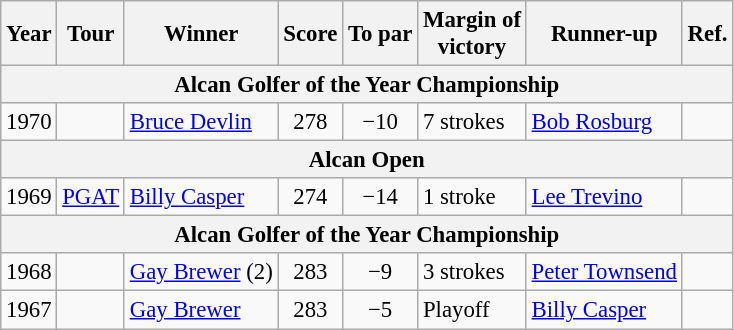<table class="wikitable" style="font-size:95%">
<tr>
<th>Year</th>
<th>Tour</th>
<th>Winner</th>
<th>Score</th>
<th>To par</th>
<th>Margin of<br>victory</th>
<th>Runner-up</th>
<th>Ref.</th>
</tr>
<tr>
<th colspan=8>Alcan Golfer of the Year Championship</th>
</tr>
<tr>
<td>1970</td>
<td></td>
<td> <a href='#'>Bruce Devlin</a></td>
<td align=center>278</td>
<td align=center>−10</td>
<td>7 strokes</td>
<td> <a href='#'>Bob Rosburg</a></td>
<td></td>
</tr>
<tr>
<th colspan=8>Alcan Open</th>
</tr>
<tr>
<td>1969</td>
<td><a href='#'>PGAT</a></td>
<td> <a href='#'>Billy Casper</a></td>
<td align=center>274</td>
<td align=center>−14</td>
<td>1 stroke</td>
<td> <a href='#'>Lee Trevino</a></td>
<td></td>
</tr>
<tr>
<th colspan=8>Alcan Golfer of the Year Championship</th>
</tr>
<tr>
<td>1968</td>
<td></td>
<td> <a href='#'>Gay Brewer</a> (2)</td>
<td align=center>283</td>
<td align=center>−9</td>
<td>3 strokes</td>
<td> <a href='#'>Peter Townsend</a></td>
<td></td>
</tr>
<tr>
<td>1967</td>
<td></td>
<td> <a href='#'>Gay Brewer</a></td>
<td align=center>283</td>
<td align=center>−5</td>
<td>Playoff</td>
<td> <a href='#'>Billy Casper</a></td>
<td></td>
</tr>
</table>
